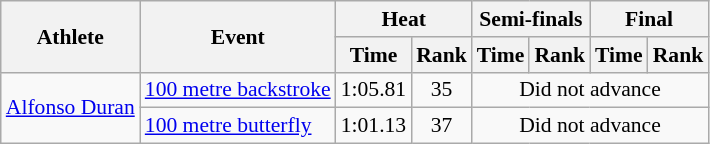<table class="wikitable" style="font-size:90%; text-align:center">
<tr>
<th rowspan="2">Athlete</th>
<th rowspan="2">Event</th>
<th colspan="2">Heat</th>
<th colspan="2">Semi-finals</th>
<th colspan="2">Final</th>
</tr>
<tr>
<th>Time</th>
<th>Rank</th>
<th>Time</th>
<th>Rank</th>
<th>Time</th>
<th>Rank</th>
</tr>
<tr>
<td align="left" rowspan="2"><a href='#'>Alfonso Duran</a></td>
<td align="left"><a href='#'>100 metre backstroke</a></td>
<td>1:05.81</td>
<td>35</td>
<td colspan="4">Did not advance</td>
</tr>
<tr>
<td align="left"><a href='#'>100 metre butterfly</a></td>
<td>1:01.13</td>
<td>37</td>
<td colspan="4">Did not advance</td>
</tr>
</table>
